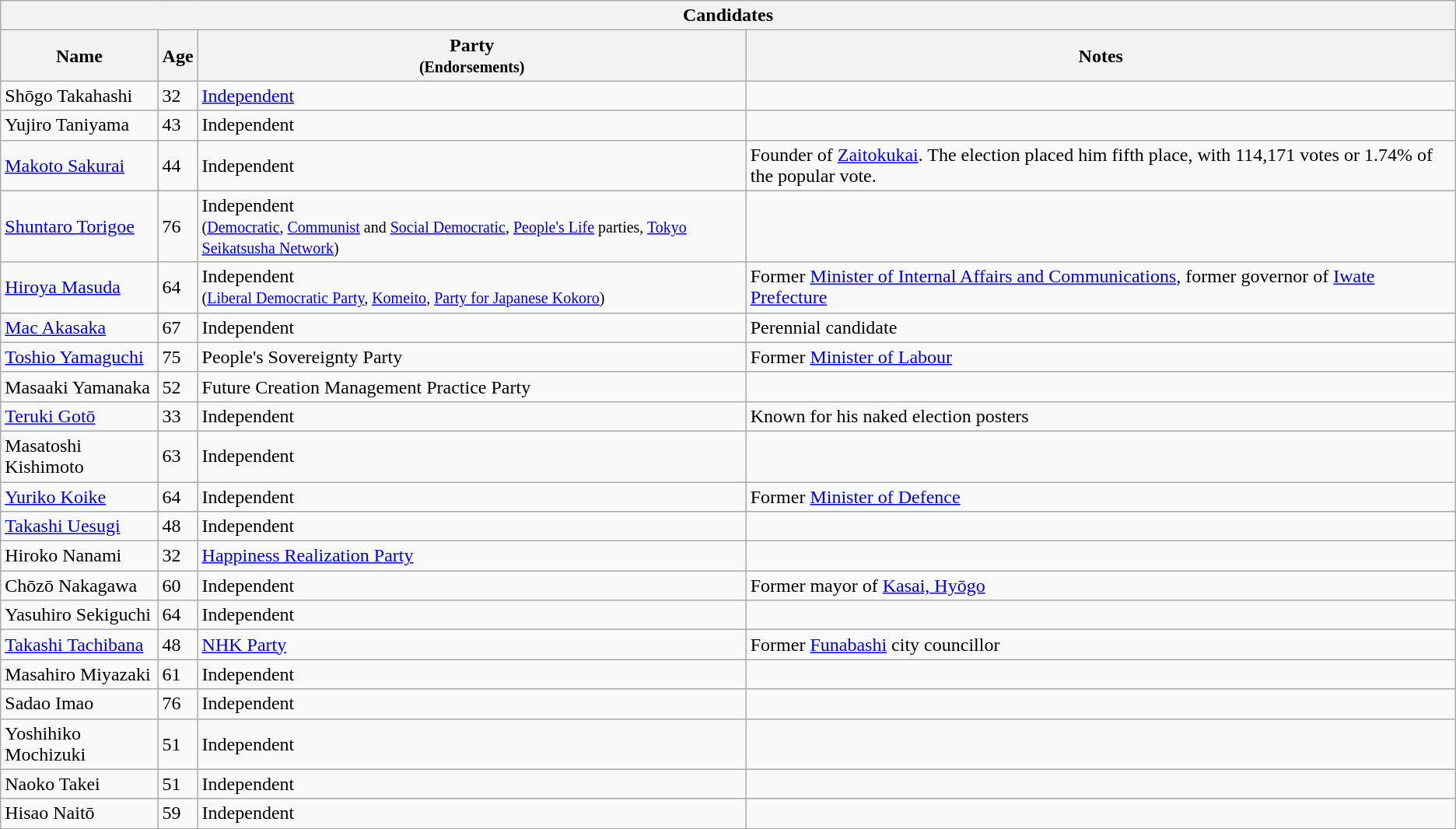<table class="wikitable">
<tr>
<th colspan=4>Candidates</th>
</tr>
<tr>
<th>Name</th>
<th>Age</th>
<th>Party<br><small>(Endorsements)</small></th>
<th>Notes</th>
</tr>
<tr>
<td>Shōgo Takahashi</td>
<td>32</td>
<td><a href='#'>Independent</a></td>
<td></td>
</tr>
<tr>
<td>Yujiro Taniyama</td>
<td>43</td>
<td>Independent</td>
<td></td>
</tr>
<tr>
<td><a href='#'>Makoto Sakurai</a></td>
<td>44</td>
<td>Independent</td>
<td>Founder of <a href='#'>Zaitokukai</a>. The election placed him fifth place, with 114,171 votes or 1.74% of the popular vote.</td>
</tr>
<tr>
<td><a href='#'>Shuntaro Torigoe</a></td>
<td>76</td>
<td>Independent<br><small>(<a href='#'>Democratic</a>, <a href='#'>Communist</a> and <a href='#'>Social Democratic</a>, <a href='#'>People's Life</a> parties, <a href='#'>Tokyo Seikatsusha Network</a>)</small></td>
<td></td>
</tr>
<tr>
<td><a href='#'>Hiroya Masuda</a></td>
<td>64</td>
<td>Independent<br><small>(<a href='#'>Liberal Democratic Party</a>, <a href='#'>Komeito</a>, <a href='#'>Party for Japanese Kokoro</a>)</small></td>
<td>Former <a href='#'>Minister of Internal Affairs and Communications</a>, former governor of <a href='#'>Iwate Prefecture</a></td>
</tr>
<tr>
<td><a href='#'>Mac Akasaka</a></td>
<td>67</td>
<td>Independent</td>
<td>Perennial candidate</td>
</tr>
<tr>
<td><a href='#'>Toshio Yamaguchi</a></td>
<td>75</td>
<td>People's Sovereignty Party</td>
<td>Former <a href='#'>Minister of Labour</a></td>
</tr>
<tr>
<td>Masaaki Yamanaka</td>
<td>52</td>
<td>Future Creation Management Practice Party</td>
<td></td>
</tr>
<tr>
<td><a href='#'>Teruki Gotō</a></td>
<td>33</td>
<td>Independent</td>
<td>Known for his naked election posters</td>
</tr>
<tr>
<td>Masatoshi Kishimoto</td>
<td>63</td>
<td>Independent</td>
<td></td>
</tr>
<tr>
<td><a href='#'>Yuriko Koike</a></td>
<td>64</td>
<td>Independent</td>
<td>Former <a href='#'>Minister of Defence</a></td>
</tr>
<tr>
<td><a href='#'>Takashi Uesugi</a></td>
<td>48</td>
<td>Independent</td>
<td></td>
</tr>
<tr>
<td>Hiroko Nanami</td>
<td>32</td>
<td><a href='#'>Happiness Realization Party</a></td>
<td></td>
</tr>
<tr>
<td>Chōzō Nakagawa</td>
<td>60</td>
<td>Independent</td>
<td>Former mayor of <a href='#'>Kasai, Hyōgo</a></td>
</tr>
<tr>
<td>Yasuhiro Sekiguchi</td>
<td>64</td>
<td>Independent</td>
<td></td>
</tr>
<tr>
<td><a href='#'>Takashi Tachibana</a></td>
<td>48</td>
<td><a href='#'>NHK Party</a></td>
<td>Former <a href='#'>Funabashi</a> city councillor</td>
</tr>
<tr>
<td>Masahiro Miyazaki</td>
<td>61</td>
<td>Independent</td>
<td></td>
</tr>
<tr>
<td>Sadao Imao</td>
<td>76</td>
<td>Independent</td>
<td></td>
</tr>
<tr>
<td>Yoshihiko Mochizuki</td>
<td>51</td>
<td>Independent</td>
<td></td>
</tr>
<tr>
<td>Naoko Takei</td>
<td>51</td>
<td>Independent</td>
<td></td>
</tr>
<tr>
<td>Hisao Naitō</td>
<td>59</td>
<td>Independent</td>
<td></td>
</tr>
</table>
